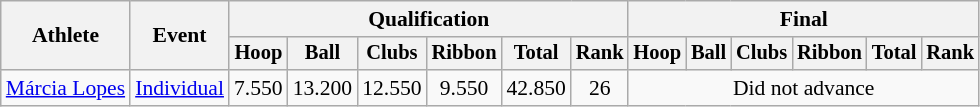<table class=wikitable style="font-size:90%">
<tr>
<th rowspan=2>Athlete</th>
<th rowspan=2>Event</th>
<th colspan=6>Qualification</th>
<th colspan=6>Final</th>
</tr>
<tr style="font-size:95%">
<th>Hoop</th>
<th>Ball</th>
<th>Clubs</th>
<th>Ribbon</th>
<th>Total</th>
<th>Rank</th>
<th>Hoop</th>
<th>Ball</th>
<th>Clubs</th>
<th>Ribbon</th>
<th>Total</th>
<th>Rank</th>
</tr>
<tr align=center>
<td align=left><a href='#'>Márcia Lopes</a></td>
<td align=left><a href='#'>Individual</a></td>
<td>7.550</td>
<td>13.200</td>
<td>12.550</td>
<td>9.550</td>
<td>42.850</td>
<td>26</td>
<td colspan="6">Did not advance</td>
</tr>
</table>
